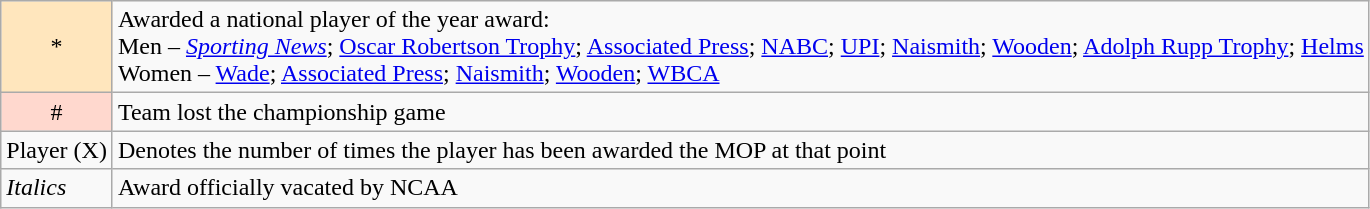<table class="wikitable">
<tr>
<td style="background-color:#FFE6BD"  align="center">*</td>
<td>Awarded a national player of the year award: <br>Men – <em><a href='#'>Sporting News</a></em>; <a href='#'>Oscar Robertson Trophy</a>; <a href='#'>Associated Press</a>; <a href='#'>NABC</a>; <a href='#'>UPI</a>; <a href='#'>Naismith</a>; <a href='#'>Wooden</a>; <a href='#'>Adolph Rupp Trophy</a>; <a href='#'>Helms</a><br>Women – <a href='#'>Wade</a>; <a href='#'>Associated Press</a>; <a href='#'>Naismith</a>; <a href='#'>Wooden</a>; <a href='#'>WBCA</a></td>
</tr>
<tr>
<td style="background-color:#FFD8CE;" align="center">#</td>
<td>Team lost the championship game</td>
</tr>
<tr>
<td>Player (X)</td>
<td>Denotes the number of times the player has been awarded the MOP at that point</td>
</tr>
<tr>
<td><em>Italics</em></td>
<td>Award officially vacated by NCAA</td>
</tr>
</table>
